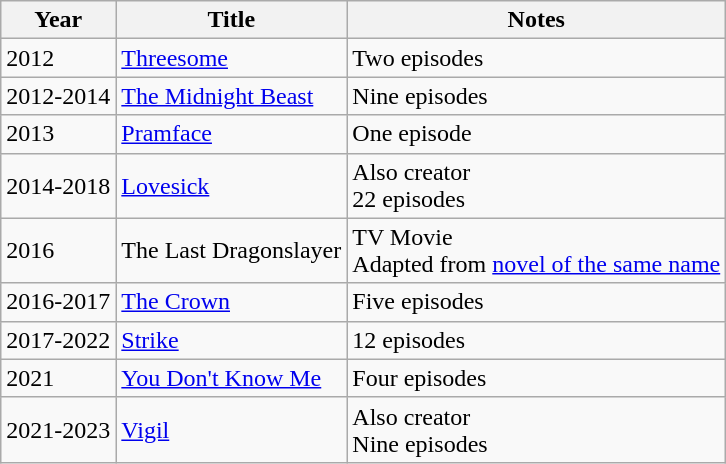<table class="wikitable">
<tr>
<th>Year</th>
<th>Title</th>
<th>Notes</th>
</tr>
<tr>
<td>2012</td>
<td><a href='#'>Threesome</a></td>
<td>Two episodes</td>
</tr>
<tr>
<td>2012-2014</td>
<td><a href='#'>The Midnight Beast</a></td>
<td>Nine episodes</td>
</tr>
<tr>
<td>2013</td>
<td><a href='#'>Pramface</a></td>
<td>One episode</td>
</tr>
<tr>
<td>2014-2018</td>
<td><a href='#'>Lovesick</a></td>
<td>Also creator<br>22 episodes</td>
</tr>
<tr>
<td>2016</td>
<td>The Last Dragonslayer</td>
<td>TV Movie<br>Adapted from <a href='#'>novel of the same name</a></td>
</tr>
<tr>
<td>2016-2017</td>
<td><a href='#'>The Crown</a></td>
<td>Five episodes</td>
</tr>
<tr>
<td>2017-2022</td>
<td><a href='#'>Strike</a></td>
<td>12 episodes</td>
</tr>
<tr>
<td>2021</td>
<td><a href='#'>You Don't Know Me</a></td>
<td>Four episodes</td>
</tr>
<tr>
<td>2021-2023</td>
<td><a href='#'>Vigil</a></td>
<td>Also creator<br>Nine episodes</td>
</tr>
</table>
